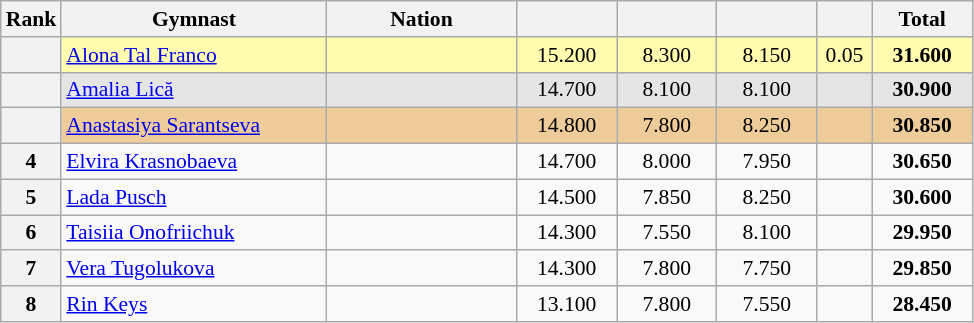<table class="wikitable sortable" style="text-align:center; font-size:90%">
<tr>
<th scope="col" style="width:20px;">Rank</th>
<th scope="col" style="width:170px;">Gymnast</th>
<th scope="col" style="width:120px;">Nation</th>
<th scope="col" style="width:60px;"></th>
<th scope="col" style="width:60px;"></th>
<th scope="col" style="width:60px;"></th>
<th scope="col" style="width:30px;"></th>
<th scope="col" style="width:60px;">Total</th>
</tr>
<tr bgcolor=fffcaf>
<th scope="row"></th>
<td style="text-align:left"><a href='#'>Alona Tal Franco</a></td>
<td style="text-align:left;"></td>
<td>15.200</td>
<td>8.300</td>
<td>8.150</td>
<td>0.05</td>
<td><strong>31.600</strong></td>
</tr>
<tr bgcolor=e5e5e5>
<th scope="row"></th>
<td style="text-align:left"><a href='#'>Amalia Lică</a></td>
<td style="text-align:left;"></td>
<td>14.700</td>
<td>8.100</td>
<td>8.100</td>
<td></td>
<td><strong>30.900</strong></td>
</tr>
<tr bgcolor=eecc99>
<th scope="row"></th>
<td style="text-align:left"><a href='#'>Anastasiya Sarantseva</a></td>
<td style="text-align:left;"></td>
<td>14.800</td>
<td>7.800</td>
<td>8.250</td>
<td></td>
<td><strong>30.850</strong></td>
</tr>
<tr>
<th scope="row">4</th>
<td style="text-align:left"><a href='#'>Elvira Krasnobaeva</a></td>
<td style="text-align:left;"></td>
<td>14.700</td>
<td>8.000</td>
<td>7.950</td>
<td></td>
<td><strong>30.650</strong></td>
</tr>
<tr>
<th scope="row">5</th>
<td style="text-align:left"><a href='#'>Lada Pusch</a></td>
<td style="text-align:left;"></td>
<td>14.500</td>
<td>7.850</td>
<td>8.250</td>
<td></td>
<td><strong>30.600</strong></td>
</tr>
<tr>
<th scope="row">6</th>
<td style="text-align:left"><a href='#'>Taisiia Onofriichuk</a></td>
<td style="text-align:left;"></td>
<td>14.300</td>
<td>7.550</td>
<td>8.100</td>
<td></td>
<td><strong>29.950</strong></td>
</tr>
<tr>
<th scope="row">7</th>
<td style="text-align:left"><a href='#'>Vera Tugolukova</a></td>
<td style="text-align:left;"></td>
<td>14.300</td>
<td>7.800</td>
<td>7.750</td>
<td></td>
<td><strong>29.850 </strong></td>
</tr>
<tr>
<th scope="row">8</th>
<td style="text-align:left"><a href='#'>Rin Keys</a></td>
<td style="text-align:left;"></td>
<td>13.100</td>
<td>7.800</td>
<td>7.550</td>
<td></td>
<td><strong>28.450</strong></td>
</tr>
</table>
